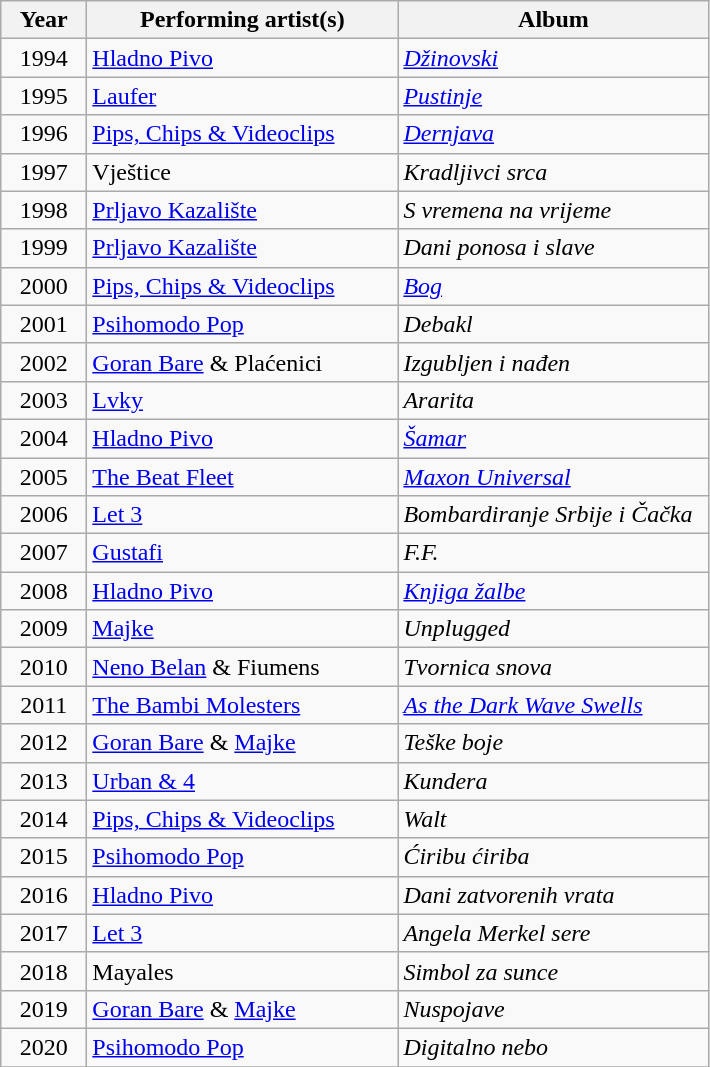<table class="wikitable sortable">
<tr>
<th width="50">Year</th>
<th width="200">Performing artist(s)</th>
<th width="200">Album</th>
</tr>
<tr>
<td style="text-align:center;">1994</td>
<td><a href='#'>Hladno Pivo</a></td>
<td><em><a href='#'>Džinovski</a></em></td>
</tr>
<tr>
<td style="text-align:center;">1995</td>
<td><a href='#'>Laufer</a></td>
<td><em><a href='#'>Pustinje</a></em></td>
</tr>
<tr>
<td style="text-align:center;">1996</td>
<td><a href='#'>Pips, Chips & Videoclips</a></td>
<td><em><a href='#'>Dernjava</a></em></td>
</tr>
<tr>
<td style="text-align:center;">1997</td>
<td>Vještice</td>
<td><em>Kradljivci srca</em></td>
</tr>
<tr>
<td style="text-align:center;">1998</td>
<td><a href='#'>Prljavo Kazalište</a></td>
<td><em>S vremena na vrijeme</em></td>
</tr>
<tr>
<td style="text-align:center;">1999</td>
<td><a href='#'>Prljavo Kazalište</a></td>
<td><em>Dani ponosa i slave</em></td>
</tr>
<tr>
<td style="text-align:center;">2000</td>
<td><a href='#'>Pips, Chips & Videoclips</a></td>
<td><em><a href='#'>Bog</a></em></td>
</tr>
<tr>
<td style="text-align:center;">2001</td>
<td><a href='#'>Psihomodo Pop</a></td>
<td><em>Debakl</em></td>
</tr>
<tr>
<td style="text-align:center;">2002</td>
<td><a href='#'>Goran Bare</a> & Plaćenici</td>
<td><em>Izgubljen i nađen</em></td>
</tr>
<tr>
<td style="text-align:center;">2003</td>
<td><a href='#'>Lvky</a></td>
<td><em>Ararita</em></td>
</tr>
<tr>
<td style="text-align:center;">2004</td>
<td><a href='#'>Hladno Pivo</a></td>
<td><em><a href='#'>Šamar</a></em></td>
</tr>
<tr>
<td style="text-align:center;">2005</td>
<td><a href='#'>The Beat Fleet</a></td>
<td><em><a href='#'>Maxon Universal</a></em></td>
</tr>
<tr>
<td style="text-align:center;">2006</td>
<td><a href='#'>Let 3</a></td>
<td><em>Bombardiranje Srbije i Čačka</em></td>
</tr>
<tr>
<td style="text-align:center;">2007</td>
<td><a href='#'>Gustafi</a></td>
<td><em>F.F.</em></td>
</tr>
<tr>
<td style="text-align:center;">2008</td>
<td><a href='#'>Hladno Pivo</a></td>
<td><em><a href='#'>Knjiga žalbe</a></em></td>
</tr>
<tr>
<td style="text-align:center;">2009</td>
<td><a href='#'>Majke</a></td>
<td><em>Unplugged</em></td>
</tr>
<tr>
<td style="text-align:center;">2010</td>
<td><a href='#'>Neno Belan</a> & Fiumens</td>
<td><em>Tvornica snova</em></td>
</tr>
<tr>
<td style="text-align:center;">2011</td>
<td><a href='#'>The Bambi Molesters</a></td>
<td><em><a href='#'>As the Dark Wave Swells</a></em></td>
</tr>
<tr>
<td style="text-align:center;">2012</td>
<td><a href='#'>Goran Bare</a> & <a href='#'>Majke</a></td>
<td><em>Teške boje</em></td>
</tr>
<tr>
<td style="text-align:center;">2013</td>
<td><a href='#'>Urban & 4</a></td>
<td><em>Kundera</em></td>
</tr>
<tr>
<td style="text-align:center;">2014</td>
<td><a href='#'>Pips, Chips & Videoclips</a></td>
<td><em>Walt</em></td>
</tr>
<tr>
<td style="text-align:center;">2015</td>
<td><a href='#'>Psihomodo Pop</a></td>
<td><em>Ćiribu ćiriba</em></td>
</tr>
<tr>
<td style="text-align:center;">2016</td>
<td><a href='#'>Hladno Pivo</a></td>
<td><em>Dani zatvorenih vrata</em></td>
</tr>
<tr>
<td style="text-align:center;">2017</td>
<td><a href='#'>Let 3</a></td>
<td><em>Angela Merkel sere</em></td>
</tr>
<tr>
<td style="text-align:center;">2018</td>
<td>Mayales</td>
<td><em>Simbol za sunce</em></td>
</tr>
<tr>
<td style="text-align:center;">2019</td>
<td><a href='#'>Goran Bare</a> & <a href='#'>Majke</a></td>
<td><em>Nuspojave</em></td>
</tr>
<tr>
<td style="text-align:center;">2020</td>
<td><a href='#'>Psihomodo Pop</a></td>
<td><em>Digitalno nebo</em></td>
</tr>
<tr>
</tr>
</table>
